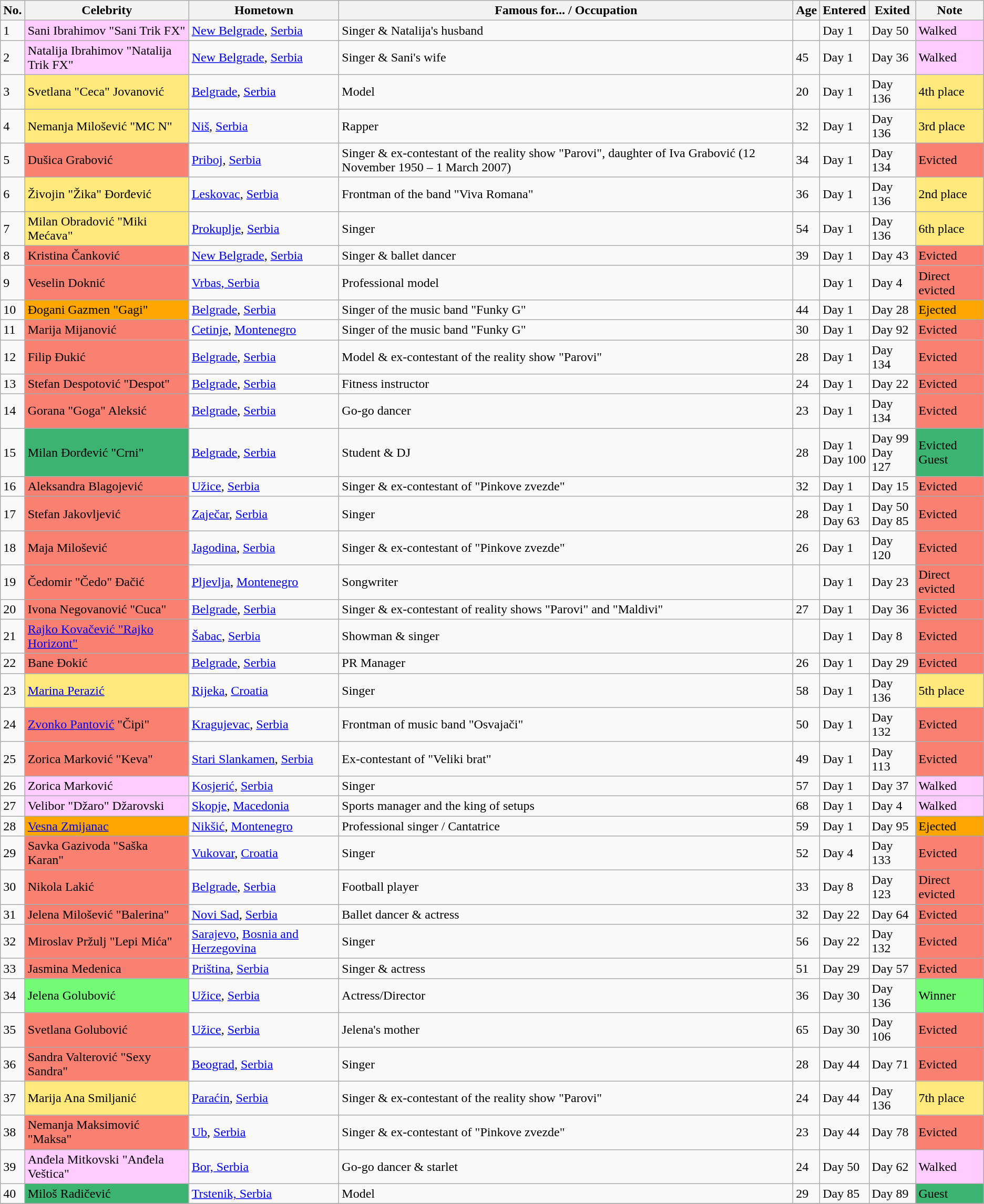<table class="wikitable sortable">
<tr>
<th>No.</th>
<th>Celebrity</th>
<th>Hometown</th>
<th>Famous for... / Occupation</th>
<th>Age</th>
<th>Entered</th>
<th>Exited</th>
<th>Note</th>
</tr>
<tr>
<td>1</td>
<td style="background: #fcf" colspan=1>Sani Ibrahimov "Sani Trik FX"</td>
<td><a href='#'>New Belgrade</a>, <a href='#'>Serbia</a></td>
<td>Singer & Natalija's husband</td>
<td></td>
<td>Day 1</td>
<td>Day 50</td>
<td style="background: #fcf" colspan=1>Walked</td>
</tr>
<tr>
<td>2</td>
<td style="background: #fcf" colspan=1>Natalija Ibrahimov "Natalija Trik FX"</td>
<td><a href='#'>New Belgrade</a>, <a href='#'>Serbia</a></td>
<td>Singer & Sani's wife</td>
<td>45</td>
<td>Day 1</td>
<td>Day 36</td>
<td style="background: #fcf" colspan=1>Walked</td>
</tr>
<tr>
<td>3</td>
<td style="background:#FFE87C" colspan=1>Svetlana "Ceca" Jovanović</td>
<td><a href='#'>Belgrade</a>, <a href='#'>Serbia</a></td>
<td>Model</td>
<td>20</td>
<td>Day 1</td>
<td>Day 136</td>
<td style="background:#FFE87C" colspan=1>4th place</td>
</tr>
<tr>
<td>4</td>
<td style="background:#FFE87C" colspan=1>Nemanja Milošević "MC N"</td>
<td><a href='#'>Niš</a>, <a href='#'>Serbia</a></td>
<td>Rapper</td>
<td>32</td>
<td>Day 1</td>
<td>Day 136</td>
<td style="background:#FFE87C" colspan=1>3rd place</td>
</tr>
<tr>
<td>5</td>
<td style="background:salmon" colspan=1>Dušica Grabović</td>
<td><a href='#'>Priboj</a>, <a href='#'>Serbia</a></td>
<td>Singer & ex-contestant of the reality show "Parovi", daughter of Iva Grabović (12 November 1950 – 1 March 2007)</td>
<td>34</td>
<td>Day 1</td>
<td>Day 134</td>
<td style="background:salmon" colspan=1>Evicted</td>
</tr>
<tr>
<td>6</td>
<td style="background:#FFE87C" colspan=1>Živojin "Žika" Đorđević</td>
<td><a href='#'>Leskovac</a>, <a href='#'>Serbia</a></td>
<td>Frontman of the band "Viva Romana"</td>
<td>36</td>
<td>Day 1</td>
<td>Day 136</td>
<td style="background:#FFE87C" colspan=1>2nd place</td>
</tr>
<tr>
<td>7</td>
<td style="background:#FFE87C" colspan=1>Milan Obradović "Miki Mećava"</td>
<td><a href='#'>Prokuplje</a>, <a href='#'>Serbia</a></td>
<td>Singer</td>
<td>54</td>
<td>Day 1</td>
<td>Day 136</td>
<td style="background:#FFE87C" colspan=1>6th place</td>
</tr>
<tr>
<td>8</td>
<td style="background:salmon" colspan=1>Kristina Čanković</td>
<td><a href='#'>New Belgrade</a>, <a href='#'>Serbia</a></td>
<td>Singer & ballet dancer</td>
<td>39</td>
<td>Day 1</td>
<td>Day 43</td>
<td style="background:salmon" colspan=1>Evicted</td>
</tr>
<tr>
<td>9</td>
<td style="background: salmon" colspan=1>Veselin Doknić</td>
<td><a href='#'>Vrbas, Serbia</a></td>
<td>Professional model</td>
<td></td>
<td>Day 1</td>
<td>Day 4</td>
<td style="background: salmon" colspan=1>Direct evicted</td>
</tr>
<tr>
<td>10</td>
<td style="background:#FFA500" colspan=1>Đogani Gazmen "Gagi"</td>
<td><a href='#'>Belgrade</a>, <a href='#'>Serbia</a></td>
<td>Singer of the music band "Funky G"</td>
<td>44</td>
<td>Day 1</td>
<td>Day 28</td>
<td style="background:#FFA500" colspan=1>Ejected</td>
</tr>
<tr>
<td>11</td>
<td style="background: salmon" colspan=1>Marija Mijanović</td>
<td><a href='#'>Cetinje</a>, <a href='#'>Montenegro</a></td>
<td>Singer of the music band "Funky G"</td>
<td>30</td>
<td>Day 1</td>
<td>Day 92</td>
<td style="background: salmon" colspan=1>Evicted</td>
</tr>
<tr>
<td>12</td>
<td style="background:salmon" colspan=1>Filip Đukić</td>
<td><a href='#'>Belgrade</a>, <a href='#'>Serbia</a></td>
<td>Model & ex-contestant of the reality show "Parovi"</td>
<td>28</td>
<td>Day 1</td>
<td>Day 134</td>
<td style="background:salmon" colspan=1>Evicted</td>
</tr>
<tr>
<td>13</td>
<td style="background:salmon" colspan=1>Stefan Despotović "Despot"</td>
<td><a href='#'>Belgrade</a>, <a href='#'>Serbia</a></td>
<td>Fitness instructor</td>
<td>24</td>
<td>Day 1</td>
<td>Day 22</td>
<td style="background: salmon" colspan=1>Evicted</td>
</tr>
<tr>
<td>14</td>
<td style="background:salmon" colspan=1>Gorana "Goga" Aleksić</td>
<td><a href='#'>Belgrade</a>, <a href='#'>Serbia</a></td>
<td>Go-go dancer</td>
<td>23</td>
<td>Day 1</td>
<td>Day 134</td>
<td style="background:salmon" colspan=1>Evicted</td>
</tr>
<tr>
<td>15</td>
<td style="background: #3CB371" colspan=1>Milan Đorđević "Crni"</td>
<td><a href='#'>Belgrade</a>, <a href='#'>Serbia</a></td>
<td>Student & DJ</td>
<td>28</td>
<td>Day 1 <br> Day 100</td>
<td>Day 99 <br> Day 127</td>
<td style="background: #3CB371" colspan=1>Evicted <br> Guest</td>
</tr>
<tr>
<td>16</td>
<td style="background: salmon" colspan=1>Aleksandra Blagojević</td>
<td><a href='#'>Užice</a>, <a href='#'>Serbia</a></td>
<td>Singer & ex-contestant of "Pinkove zvezde"</td>
<td>32</td>
<td>Day 1</td>
<td>Day 15</td>
<td style="background: salmon" colspan=1>Evicted</td>
</tr>
<tr>
<td>17</td>
<td style="background: salmon" colspan=1>Stefan Jakovljević</td>
<td><a href='#'>Zaječar</a>, <a href='#'>Serbia</a></td>
<td>Singer</td>
<td>28</td>
<td>Day 1 <br> Day 63</td>
<td>Day 50 <br> Day 85</td>
<td style="background: salmon" colspan=1>Evicted</td>
</tr>
<tr>
<td>18</td>
<td style="background:salmon" colspan=1>Maja Milošević</td>
<td><a href='#'>Jagodina</a>, <a href='#'>Serbia</a></td>
<td>Singer & ex-contestant of "Pinkove zvezde"</td>
<td>26</td>
<td>Day 1</td>
<td>Day 120</td>
<td style="background: salmon" colspan=1>Evicted</td>
</tr>
<tr>
<td>19</td>
<td style="background: salmon" colspan=1>Čedomir "Čedo" Đačić</td>
<td><a href='#'>Pljevlja</a>, <a href='#'>Montenegro</a></td>
<td>Songwriter</td>
<td></td>
<td>Day 1</td>
<td>Day 23</td>
<td style="background: salmon" colspan=1>Direct evicted</td>
</tr>
<tr>
<td>20</td>
<td style="background: salmon" colspan=1>Ivona Negovanović "Cuca"</td>
<td><a href='#'>Belgrade</a>, <a href='#'>Serbia</a></td>
<td>Singer & ex-contestant of reality shows "Parovi" and "Maldivi"</td>
<td>27</td>
<td>Day 1</td>
<td>Day 36</td>
<td style="background: salmon" colspan=1>Evicted</td>
</tr>
<tr>
<td>21</td>
<td style="background: salmon" colspan=1><a href='#'>Rajko Kovačević "Rajko Horizont"</a></td>
<td><a href='#'>Šabac</a>, <a href='#'>Serbia</a></td>
<td>Showman & singer</td>
<td></td>
<td>Day 1</td>
<td>Day 8</td>
<td style="background: salmon" colspan=1>Evicted</td>
</tr>
<tr>
<td>22</td>
<td style="background: salmon" colspan=1>Bane Đokić</td>
<td><a href='#'>Belgrade</a>, <a href='#'>Serbia</a></td>
<td>PR Manager</td>
<td>26</td>
<td>Day 1</td>
<td>Day 29</td>
<td style="background: salmon" colspan=1>Evicted</td>
</tr>
<tr>
<td>23</td>
<td style="background:#FFE87C" colspan=1><a href='#'>Marina Perazić</a></td>
<td><a href='#'>Rijeka</a>, <a href='#'>Croatia</a></td>
<td>Singer</td>
<td>58</td>
<td>Day 1</td>
<td>Day 136</td>
<td style="background:#FFE87C" colspan=1>5th place</td>
</tr>
<tr>
<td>24</td>
<td style="background: salmon" colspan=1><a href='#'>Zvonko Pantović</a> "Čipi"</td>
<td><a href='#'>Kragujevac</a>, <a href='#'>Serbia</a></td>
<td>Frontman of music band "Osvajači"</td>
<td>50</td>
<td>Day 1</td>
<td>Day 132</td>
<td style="background: salmon" colspan=1>Evicted</td>
</tr>
<tr>
<td>25</td>
<td style="background: salmon" colspan=1>Zorica Marković "Keva"</td>
<td><a href='#'>Stari Slankamen</a>, <a href='#'>Serbia</a></td>
<td>Ex-contestant of "Veliki brat"</td>
<td>49</td>
<td>Day 1</td>
<td>Day 113</td>
<td style="background: salmon" colspan=1>Evicted</td>
</tr>
<tr>
<td>26</td>
<td style="background: #fcf" colspan=1>Zorica Marković</td>
<td><a href='#'>Kosjerić</a>, <a href='#'>Serbia</a></td>
<td>Singer</td>
<td>57</td>
<td>Day 1</td>
<td>Day 37</td>
<td style="background: #fcf" colspan=1>Walked</td>
</tr>
<tr>
<td>27</td>
<td style="background: #fcf" colspan=1>Velibor "Džaro" Džarovski</td>
<td><a href='#'>Skopje</a>, <a href='#'>Macedonia</a></td>
<td>Sports manager and the king of setups</td>
<td>68</td>
<td>Day 1</td>
<td>Day 4</td>
<td style="background: #fcf" colspan=1>Walked</td>
</tr>
<tr>
<td>28</td>
<td style="background:#FFA500" colspan=1><a href='#'>Vesna Zmijanac</a></td>
<td><a href='#'>Nikšić</a>, <a href='#'>Montenegro</a></td>
<td>Professional singer / Cantatrice</td>
<td>59</td>
<td>Day 1</td>
<td>Day 95</td>
<td style="background:#FFA500" colspan=1>Ejected</td>
</tr>
<tr>
<td>29</td>
<td style="background:salmon" colspan=1>Savka Gazivoda "Saška Karan"</td>
<td><a href='#'>Vukovar</a>, <a href='#'>Croatia</a></td>
<td>Singer</td>
<td>52</td>
<td>Day 4</td>
<td>Day 133</td>
<td style="background:salmon" colspan=1>Evicted</td>
</tr>
<tr>
<td>30</td>
<td style="background:salmon" colspan=1>Nikola Lakić</td>
<td><a href='#'>Belgrade</a>, <a href='#'>Serbia</a></td>
<td>Football player</td>
<td>33</td>
<td>Day 8</td>
<td>Day 123</td>
<td style="background:salmon" colspan=1>Direct evicted</td>
</tr>
<tr>
<td>31</td>
<td style="background: salmon" colspan=1>Jelena Milošević "Balerina"</td>
<td><a href='#'>Novi Sad</a>, <a href='#'>Serbia</a></td>
<td>Ballet dancer & actress</td>
<td>32</td>
<td>Day 22</td>
<td>Day 64</td>
<td style="background: salmon" colspan=1>Evicted</td>
</tr>
<tr>
<td>32</td>
<td style="background: salmon" colspan=1>Miroslav Pržulj "Lepi Mića"</td>
<td><a href='#'>Sarajevo</a>, <a href='#'>Bosnia and Herzegovina</a></td>
<td>Singer</td>
<td>56</td>
<td>Day 22</td>
<td>Day 132</td>
<td style="background: salmon" colspan=1>Evicted</td>
</tr>
<tr>
<td>33</td>
<td style="background: salmon" colspan=1>Jasmina Medenica</td>
<td><a href='#'>Priština</a>, <a href='#'>Serbia</a></td>
<td>Singer & actress</td>
<td>51</td>
<td>Day 29</td>
<td>Day 57</td>
<td style="background: salmon" colspan=1>Evicted</td>
</tr>
<tr>
<td>34</td>
<td style="background:#73FB76" colspan=1>Jelena Golubović</td>
<td><a href='#'>Užice</a>, <a href='#'>Serbia</a></td>
<td>Actress/Director</td>
<td>36</td>
<td>Day 30</td>
<td>Day 136</td>
<td style="background:#73FB76" colspan=1>Winner</td>
</tr>
<tr>
<td>35</td>
<td style="background: salmon" colspan=1>Svetlana Golubović</td>
<td><a href='#'>Užice</a>, <a href='#'>Serbia</a></td>
<td>Jelena's mother</td>
<td>65</td>
<td>Day 30</td>
<td>Day 106</td>
<td style="background: salmon" colspan=1>Evicted</td>
</tr>
<tr>
<td>36</td>
<td style="background: salmon" colspan=1>Sandra Valterović "Sexy Sandra"</td>
<td><a href='#'>Beograd</a>, <a href='#'>Serbia</a></td>
<td>Singer</td>
<td>28</td>
<td>Day 44</td>
<td>Day 71</td>
<td style="background: salmon" colspan=1>Evicted</td>
</tr>
<tr>
<td>37</td>
<td style="background:#FFE87C" colspan=1>Marija Ana Smiljanić</td>
<td><a href='#'>Paraćin</a>, <a href='#'>Serbia</a></td>
<td>Singer & ex-contestant of the reality show "Parovi"</td>
<td>24</td>
<td>Day 44</td>
<td>Day 136</td>
<td style="background:#FFE87C" colspan=1>7th place</td>
</tr>
<tr>
<td>38</td>
<td style="background: salmon" colspan=1>Nemanja Maksimović "Maksa"</td>
<td><a href='#'>Ub</a>, <a href='#'>Serbia</a></td>
<td>Singer & ex-contestant of "Pinkove zvezde"</td>
<td>23</td>
<td>Day 44</td>
<td>Day 78</td>
<td style="background: salmon" colspan=1>Evicted</td>
</tr>
<tr>
<td>39</td>
<td style="background: #fcf" colspan=1>Anđela Mitkovski "Anđela Veštica"</td>
<td><a href='#'>Bor, Serbia</a></td>
<td>Go-go dancer & starlet</td>
<td>24</td>
<td>Day 50</td>
<td>Day 62</td>
<td style="background: #fcf" colspan=1>Walked</td>
</tr>
<tr>
<td>40</td>
<td style="background: #3CB371" colspan=1>Miloš Radičević</td>
<td><a href='#'>Trstenik, Serbia</a></td>
<td>Model</td>
<td>29</td>
<td>Day 85</td>
<td>Day 89</td>
<td style="background: #3CB371" colspan=1>Guest</td>
</tr>
<tr>
</tr>
</table>
